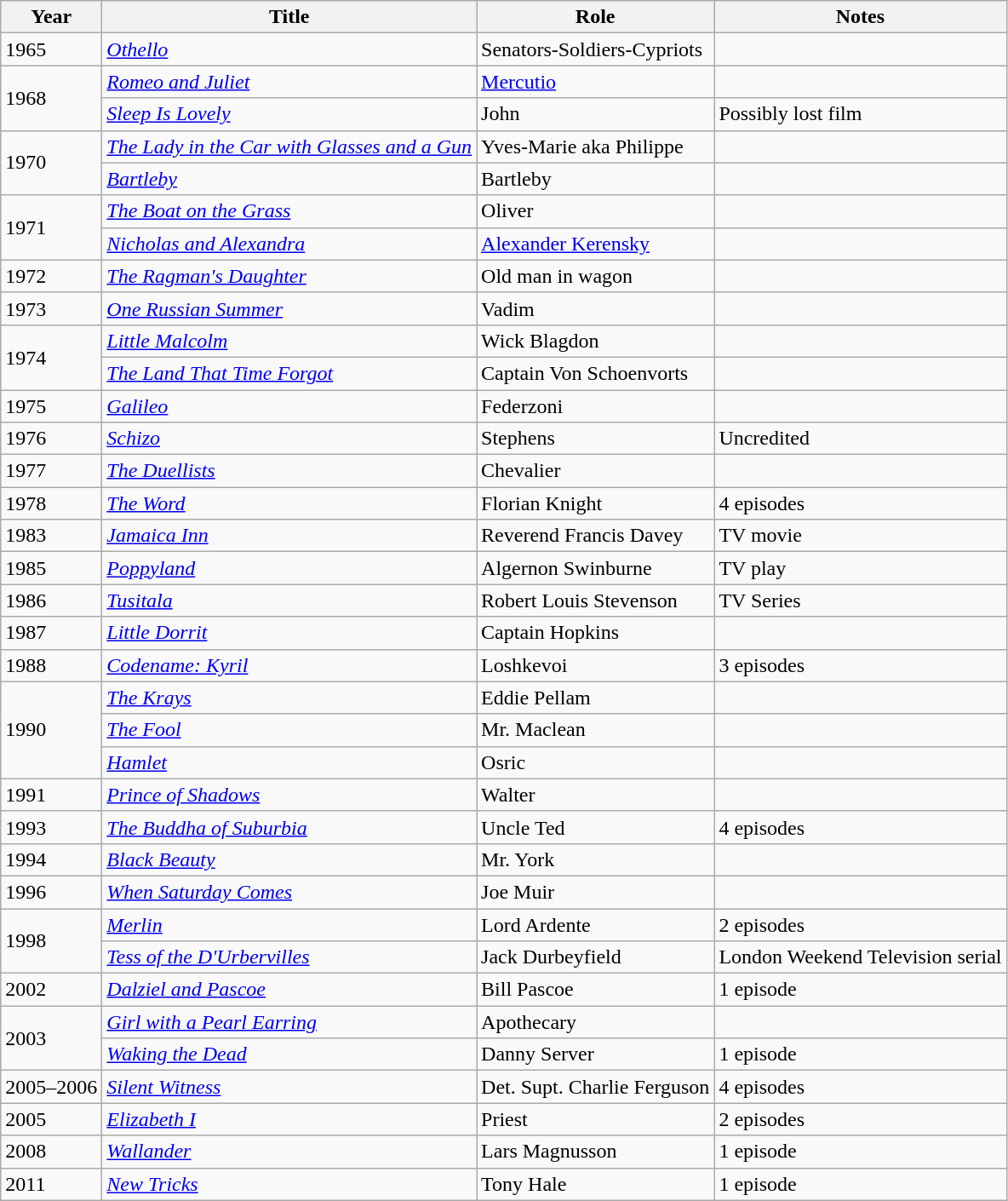<table class="wikitable sortable">
<tr>
<th>Year</th>
<th>Title</th>
<th>Role</th>
<th class = "unsortable">Notes</th>
</tr>
<tr>
<td>1965</td>
<td><em><a href='#'>Othello</a></em></td>
<td>Senators-Soldiers-Cypriots</td>
<td></td>
</tr>
<tr>
<td rowspan=2>1968</td>
<td><em><a href='#'>Romeo and Juliet</a></em></td>
<td><a href='#'>Mercutio</a></td>
<td></td>
</tr>
<tr>
<td><em><a href='#'>Sleep Is Lovely</a></em></td>
<td>John</td>
<td>Possibly lost film</td>
</tr>
<tr>
<td rowspan=2>1970</td>
<td><em><a href='#'>The Lady in the Car with Glasses and a Gun</a></em></td>
<td>Yves-Marie aka Philippe</td>
<td></td>
</tr>
<tr>
<td><em><a href='#'>Bartleby</a></em></td>
<td>Bartleby</td>
<td></td>
</tr>
<tr>
<td rowspan=2>1971</td>
<td><em><a href='#'>The Boat on the Grass</a></em></td>
<td>Oliver</td>
<td></td>
</tr>
<tr>
<td><em><a href='#'>Nicholas and Alexandra</a></em></td>
<td><a href='#'>Alexander Kerensky</a></td>
<td></td>
</tr>
<tr>
<td>1972</td>
<td><em><a href='#'>The Ragman's Daughter</a></em></td>
<td>Old man in wagon</td>
<td></td>
</tr>
<tr>
<td>1973</td>
<td><em><a href='#'>One Russian Summer</a></em></td>
<td>Vadim</td>
<td></td>
</tr>
<tr>
<td rowspan=2>1974</td>
<td><em><a href='#'>Little Malcolm</a></em></td>
<td>Wick Blagdon</td>
<td></td>
</tr>
<tr>
<td><em><a href='#'>The Land That Time Forgot</a></em></td>
<td>Captain Von Schoenvorts</td>
<td></td>
</tr>
<tr>
<td>1975</td>
<td><em><a href='#'>Galileo</a></em></td>
<td>Federzoni</td>
<td></td>
</tr>
<tr>
<td>1976</td>
<td><em><a href='#'>Schizo</a></em></td>
<td>Stephens</td>
<td>Uncredited</td>
</tr>
<tr>
<td>1977</td>
<td><em><a href='#'>The Duellists</a></em></td>
<td>Chevalier</td>
<td></td>
</tr>
<tr>
<td>1978</td>
<td><em><a href='#'>The Word</a></em></td>
<td>Florian Knight</td>
<td>4 episodes</td>
</tr>
<tr>
<td>1983</td>
<td><em><a href='#'>Jamaica Inn</a></em></td>
<td>Reverend Francis Davey</td>
<td>TV movie</td>
</tr>
<tr>
<td>1985</td>
<td><em><a href='#'>Poppyland</a></em></td>
<td>Algernon Swinburne</td>
<td>TV play</td>
</tr>
<tr>
<td>1986</td>
<td><em><a href='#'>Tusitala</a></em></td>
<td>Robert Louis Stevenson</td>
<td>TV Series</td>
</tr>
<tr>
<td>1987</td>
<td><em><a href='#'>Little Dorrit</a></em></td>
<td>Captain Hopkins</td>
<td></td>
</tr>
<tr>
<td>1988</td>
<td><em><a href='#'>Codename: Kyril</a></em></td>
<td>Loshkevoi</td>
<td>3 episodes</td>
</tr>
<tr>
<td rowspan=3>1990</td>
<td><em><a href='#'>The Krays</a></em></td>
<td>Eddie Pellam</td>
<td></td>
</tr>
<tr>
<td><em><a href='#'>The Fool</a></em></td>
<td>Mr. Maclean</td>
<td></td>
</tr>
<tr>
<td><em><a href='#'>Hamlet</a></em></td>
<td>Osric</td>
<td></td>
</tr>
<tr>
<td>1991</td>
<td><em><a href='#'>Prince of Shadows</a></em></td>
<td>Walter</td>
<td></td>
</tr>
<tr>
<td>1993</td>
<td><em><a href='#'>The Buddha of Suburbia</a></em></td>
<td>Uncle Ted</td>
<td>4 episodes</td>
</tr>
<tr>
<td>1994</td>
<td><em><a href='#'>Black Beauty</a></em></td>
<td>Mr. York</td>
<td></td>
</tr>
<tr>
<td>1996</td>
<td><em><a href='#'>When Saturday Comes</a></em></td>
<td>Joe Muir</td>
<td></td>
</tr>
<tr>
<td rowspan=2>1998</td>
<td><em><a href='#'>Merlin</a></em></td>
<td>Lord Ardente</td>
<td>2 episodes</td>
</tr>
<tr>
<td><em><a href='#'>Tess of the D'Urbervilles</a></em></td>
<td>Jack Durbeyfield</td>
<td>London Weekend Television serial</td>
</tr>
<tr>
<td>2002</td>
<td><em><a href='#'>Dalziel and Pascoe</a></em></td>
<td>Bill Pascoe</td>
<td>1 episode</td>
</tr>
<tr>
<td rowspan=2>2003</td>
<td><em><a href='#'>Girl with a Pearl Earring</a></em></td>
<td>Apothecary</td>
<td></td>
</tr>
<tr>
<td><em><a href='#'>Waking the Dead</a></em></td>
<td>Danny Server</td>
<td>1 episode</td>
</tr>
<tr>
<td>2005–2006</td>
<td><em><a href='#'>Silent Witness</a></em></td>
<td>Det. Supt. Charlie Ferguson</td>
<td>4 episodes</td>
</tr>
<tr>
<td>2005</td>
<td><em><a href='#'>Elizabeth I</a></em></td>
<td>Priest</td>
<td>2 episodes</td>
</tr>
<tr>
<td>2008</td>
<td><em><a href='#'>Wallander</a></em></td>
<td>Lars Magnusson</td>
<td>1 episode</td>
</tr>
<tr>
<td>2011</td>
<td><em><a href='#'>New Tricks</a></em></td>
<td>Tony Hale</td>
<td>1 episode</td>
</tr>
</table>
